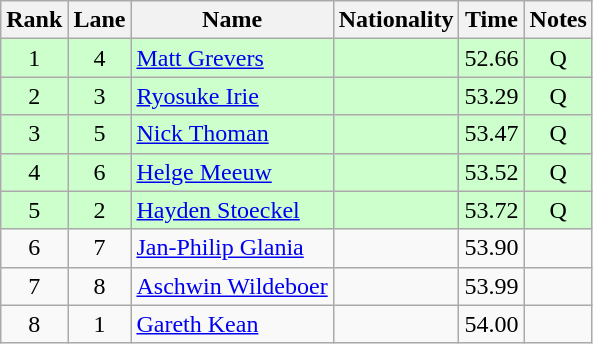<table class="wikitable sortable" style="text-align:center">
<tr>
<th>Rank</th>
<th>Lane</th>
<th>Name</th>
<th>Nationality</th>
<th>Time</th>
<th>Notes</th>
</tr>
<tr bgcolor=ccffcc>
<td>1</td>
<td>4</td>
<td align=left><a href='#'>Matt Grevers</a></td>
<td align=left></td>
<td>52.66</td>
<td>Q</td>
</tr>
<tr bgcolor=ccffcc>
<td>2</td>
<td>3</td>
<td align=left><a href='#'>Ryosuke Irie</a></td>
<td align=left></td>
<td>53.29</td>
<td>Q</td>
</tr>
<tr bgcolor=ccffcc>
<td>3</td>
<td>5</td>
<td align=left><a href='#'>Nick Thoman</a></td>
<td align=left></td>
<td>53.47</td>
<td>Q</td>
</tr>
<tr bgcolor=ccffcc>
<td>4</td>
<td>6</td>
<td align=left><a href='#'>Helge Meeuw</a></td>
<td align=left></td>
<td>53.52</td>
<td>Q</td>
</tr>
<tr bgcolor=ccffcc>
<td>5</td>
<td>2</td>
<td align=left><a href='#'>Hayden Stoeckel</a></td>
<td align=left></td>
<td>53.72</td>
<td>Q</td>
</tr>
<tr>
<td>6</td>
<td>7</td>
<td align=left><a href='#'>Jan-Philip Glania</a></td>
<td align=left></td>
<td>53.90</td>
<td></td>
</tr>
<tr>
<td>7</td>
<td>8</td>
<td align=left><a href='#'>Aschwin Wildeboer</a></td>
<td align=left></td>
<td>53.99</td>
<td></td>
</tr>
<tr>
<td>8</td>
<td>1</td>
<td align=left><a href='#'>Gareth Kean</a></td>
<td align=left></td>
<td>54.00</td>
<td></td>
</tr>
</table>
